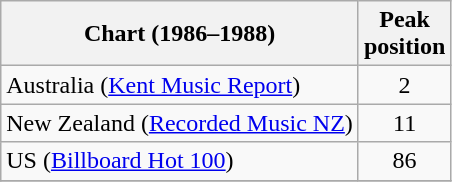<table class="wikitable sortable">
<tr>
<th>Chart (1986–1988)</th>
<th>Peak<br>position</th>
</tr>
<tr>
<td>Australia (<a href='#'>Kent Music Report</a>)</td>
<td style="text-align:center;">2</td>
</tr>
<tr>
<td>New Zealand (<a href='#'>Recorded Music NZ</a>)</td>
<td style="text-align:center;">11</td>
</tr>
<tr>
<td>US (<a href='#'>Billboard Hot 100</a>)</td>
<td style="text-align:center;">86</td>
</tr>
<tr>
</tr>
</table>
